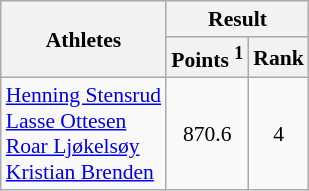<table class="wikitable" border="1" style="font-size:90%">
<tr>
<th rowspan=2>Athletes</th>
<th colspan=2>Result</th>
</tr>
<tr>
<th>Points <sup>1</sup></th>
<th>Rank</th>
</tr>
<tr>
<td><a href='#'>Henning Stensrud</a><br><a href='#'>Lasse Ottesen</a><br><a href='#'>Roar Ljøkelsøy</a><br><a href='#'>Kristian Brenden</a></td>
<td align=center>870.6</td>
<td align=center>4</td>
</tr>
</table>
